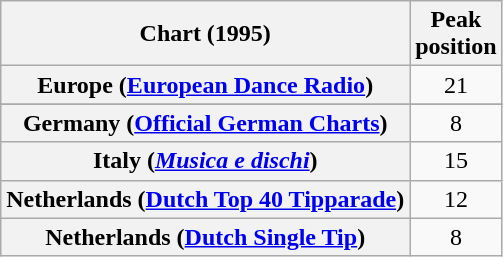<table class="wikitable sortable plainrowheaders" style="text-align:center">
<tr>
<th>Chart (1995)</th>
<th>Peak<br>position</th>
</tr>
<tr>
<th scope="row">Europe (<a href='#'>European Dance Radio</a>)</th>
<td>21</td>
</tr>
<tr>
</tr>
<tr>
<th scope="row">Germany (<a href='#'>Official German Charts</a>)</th>
<td>8</td>
</tr>
<tr>
<th scope="row">Italy (<em><a href='#'>Musica e dischi</a></em>)</th>
<td>15</td>
</tr>
<tr>
<th scope="row">Netherlands (<a href='#'>Dutch Top 40 Tipparade</a>)</th>
<td>12</td>
</tr>
<tr>
<th scope="row">Netherlands (<a href='#'>Dutch Single Tip</a>)</th>
<td>8</td>
</tr>
</table>
